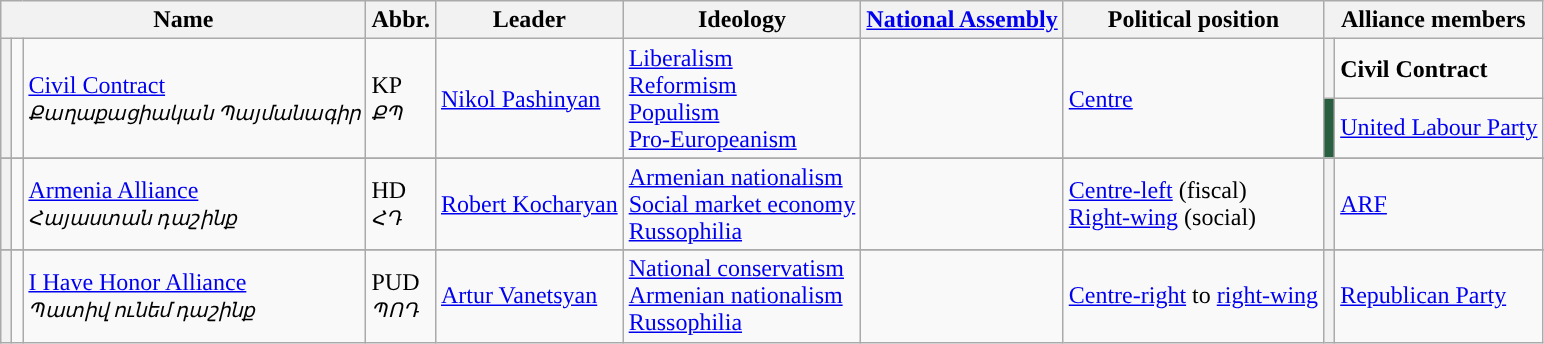<table class="wikitable sortable">
<tr ">
<th colspan=3>Name</th>
<th>Abbr.</th>
<th>Leader</th>
<th>Ideology</th>
<th><a href='#'>National Assembly</a></th>
<th>Political position</th>
<th colspan="2">Alliance members</th>
</tr>
<tr>
<th rowspan="2" style="background-color: "></th>
<td rowspan="2"></td>
<td rowspan="2"><a href='#'>Civil Contract</a><br><small><em>Քաղաքացիական Պայմանագիր</em></small></td>
<td rowspan="2">KP<br><small><em>ՔՊ</em></small></td>
<td rowspan="2"><a href='#'>Nikol Pashinyan</a></td>
<td rowspan="2"><a href='#'>Liberalism</a><br><a href='#'>Reformism</a><br><a href='#'>Populism</a><br><a href='#'>Pro-Europeanism</a></td>
<td rowspan="2"></td>
<td rowspan="2"><a href='#'>Centre</a></td>
<th style="background-color: "></th>
<td><strong>Civil Contract</strong></td>
</tr>
<tr>
<th style="background-color: #2A5E41"></th>
<td><a href='#'>United Labour Party</a></td>
</tr>
<tr>
</tr>
<tr>
<th style="background-color: "></th>
<td></td>
<td><a href='#'>Armenia Alliance</a><br><small><em>Հայաստան դաշինք</em></small></td>
<td>HD<br><small><em>ՀԴ</em></small></td>
<td><a href='#'>Robert Kocharyan</a></td>
<td><a href='#'>Armenian nationalism</a><br><a href='#'>Social market economy</a><br><a href='#'>Russophilia</a></td>
<td></td>
<td><a href='#'>Centre-left</a> (fiscal)<br><a href='#'>Right-wing</a> (social)</td>
<th style="background-color: "></th>
<td><a href='#'>ARF</a></td>
</tr>
<tr>
</tr>
<tr>
<th style="background-color: "></th>
<td></td>
<td><a href='#'>I Have Honor Alliance</a><br><small><em>Պատիվ ունեմ դաշինք</em></small></td>
<td>PUD<br><small><em>ՊՈԴ</em></small></td>
<td><a href='#'>Artur Vanetsyan</a></td>
<td><a href='#'>National conservatism</a><br><a href='#'>Armenian nationalism</a><br><a href='#'>Russophilia</a></td>
<td></td>
<td><a href='#'>Centre-right</a> to <a href='#'>right-wing</a></td>
<th style="background-color: "></th>
<td><a href='#'>Republican Party</a></td>
</tr>
</table>
